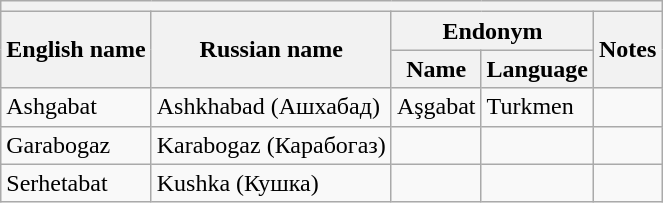<table class="wikitable sortable">
<tr>
<th colspan="5"></th>
</tr>
<tr>
<th rowspan="2">English name</th>
<th rowspan="2">Russian name</th>
<th colspan="2">Endonym</th>
<th rowspan="2">Notes</th>
</tr>
<tr>
<th>Name</th>
<th>Language</th>
</tr>
<tr>
<td>Ashgabat</td>
<td>Ashkhabad (Ашхабад)</td>
<td>Aşgabat</td>
<td>Turkmen</td>
<td></td>
</tr>
<tr>
<td>Garabogaz</td>
<td>Karabogaz (Карабогаз)</td>
<td></td>
<td></td>
<td></td>
</tr>
<tr>
<td>Serhetabat</td>
<td>Kushka (Кушка)</td>
<td></td>
<td></td>
<td></td>
</tr>
</table>
